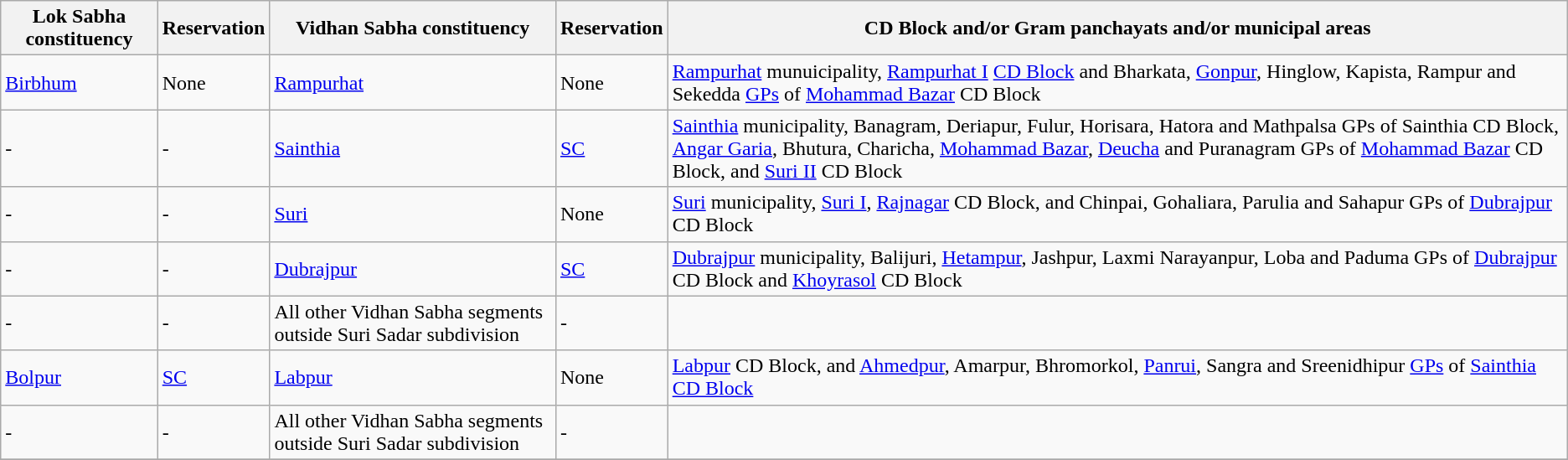<table class="wikitable sortable">
<tr>
<th>Lok Sabha constituency</th>
<th>Reservation</th>
<th>Vidhan Sabha constituency</th>
<th>Reservation</th>
<th>CD Block and/or Gram panchayats and/or municipal areas</th>
</tr>
<tr>
<td><a href='#'>Birbhum</a></td>
<td>None</td>
<td><a href='#'>Rampurhat</a></td>
<td>None</td>
<td><a href='#'>Rampurhat</a> munuicipality, <a href='#'>Rampurhat I</a> <a href='#'>CD Block</a> and Bharkata, <a href='#'>Gonpur</a>, Hinglow, Kapista, Rampur and Sekedda <a href='#'>GPs</a> of <a href='#'>Mohammad Bazar</a> CD Block</td>
</tr>
<tr>
<td>-</td>
<td>-</td>
<td><a href='#'>Sainthia</a></td>
<td><a href='#'>SC</a></td>
<td><a href='#'>Sainthia</a> municipality, Banagram, Deriapur, Fulur, Horisara, Hatora and Mathpalsa GPs of Sainthia CD Block, <a href='#'>Angar Garia</a>, Bhutura, Charicha, <a href='#'>Mohammad Bazar</a>, <a href='#'>Deucha</a> and Puranagram GPs of <a href='#'>Mohammad Bazar</a> CD Block, and <a href='#'>Suri II</a> CD Block</td>
</tr>
<tr>
<td>-</td>
<td>-</td>
<td><a href='#'>Suri</a></td>
<td>None</td>
<td><a href='#'>Suri</a> municipality, <a href='#'>Suri I</a>, <a href='#'>Rajnagar</a> CD Block, and Chinpai, Gohaliara, Parulia and Sahapur GPs of <a href='#'>Dubrajpur</a>  CD Block</td>
</tr>
<tr>
<td>-</td>
<td>-</td>
<td><a href='#'>Dubrajpur</a></td>
<td><a href='#'>SC</a></td>
<td><a href='#'>Dubrajpur</a> municipality,  Balijuri, <a href='#'>Hetampur</a>, Jashpur, Laxmi Narayanpur, Loba and Paduma GPs of <a href='#'>Dubrajpur</a> CD Block and <a href='#'>Khoyrasol</a> CD Block</td>
</tr>
<tr>
<td>-</td>
<td>-</td>
<td>All other Vidhan Sabha segments outside Suri Sadar subdivision</td>
<td>-</td>
<td></td>
</tr>
<tr>
<td><a href='#'>Bolpur</a></td>
<td><a href='#'>SC</a></td>
<td><a href='#'>Labpur</a></td>
<td>None</td>
<td><a href='#'>Labpur</a> CD Block, and <a href='#'>Ahmedpur</a>, Amarpur, Bhromorkol, <a href='#'>Panrui</a>, Sangra and Sreenidhipur <a href='#'>GPs</a> of <a href='#'>Sainthia</a> <a href='#'>CD Block</a></td>
</tr>
<tr>
<td>-</td>
<td>-</td>
<td>All other Vidhan Sabha segments outside Suri Sadar subdivision</td>
<td>-</td>
<td></td>
</tr>
<tr>
</tr>
</table>
